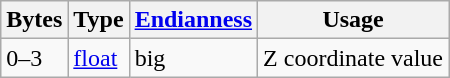<table class="wikitable">
<tr>
<th>Bytes</th>
<th>Type</th>
<th><a href='#'>Endianness</a></th>
<th>Usage</th>
</tr>
<tr>
<td>0–3</td>
<td><a href='#'>float</a></td>
<td>big</td>
<td>Z coordinate value</td>
</tr>
</table>
